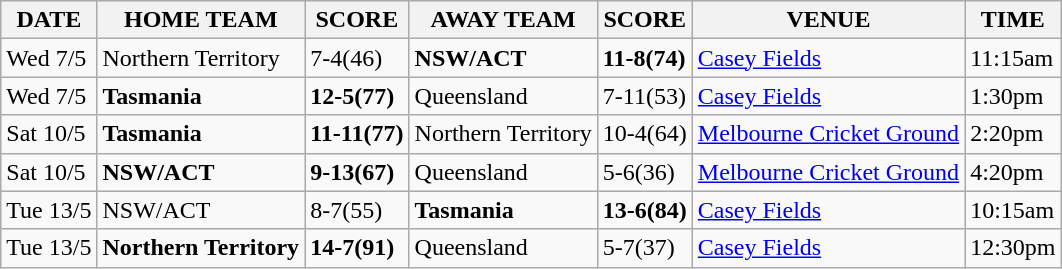<table class="wikitable">
<tr>
<th>DATE</th>
<th>HOME TEAM</th>
<th>SCORE</th>
<th>AWAY TEAM</th>
<th>SCORE</th>
<th>VENUE</th>
<th>TIME</th>
</tr>
<tr>
<td>Wed 7/5</td>
<td>Northern Territory</td>
<td>7-4(46)</td>
<td><strong>NSW/ACT</strong></td>
<td><strong>11-8(74)</strong></td>
<td><a href='#'>Casey Fields</a></td>
<td>11:15am</td>
</tr>
<tr>
<td>Wed 7/5</td>
<td><strong>Tasmania</strong></td>
<td><strong>12-5(77)</strong></td>
<td>Queensland</td>
<td>7-11(53)</td>
<td><a href='#'>Casey Fields</a></td>
<td>1:30pm</td>
</tr>
<tr>
<td>Sat 10/5</td>
<td><strong>Tasmania</strong></td>
<td><strong>11-11(77)</strong></td>
<td>Northern Territory</td>
<td>10-4(64)</td>
<td><a href='#'>Melbourne Cricket Ground</a></td>
<td>2:20pm</td>
</tr>
<tr>
<td>Sat 10/5</td>
<td><strong>NSW/ACT</strong></td>
<td><strong>9-13(67)</strong></td>
<td>Queensland</td>
<td>5-6(36)</td>
<td><a href='#'>Melbourne Cricket Ground</a></td>
<td>4:20pm</td>
</tr>
<tr>
<td>Tue 13/5</td>
<td>NSW/ACT</td>
<td>8-7(55)</td>
<td><strong>Tasmania</strong></td>
<td><strong>13-6(84)</strong></td>
<td><a href='#'>Casey Fields</a></td>
<td>10:15am</td>
</tr>
<tr>
<td>Tue 13/5</td>
<td><strong>Northern Territory</strong></td>
<td><strong>14-7(91)</strong></td>
<td>Queensland</td>
<td>5-7(37)</td>
<td><a href='#'>Casey Fields</a></td>
<td>12:30pm</td>
</tr>
</table>
